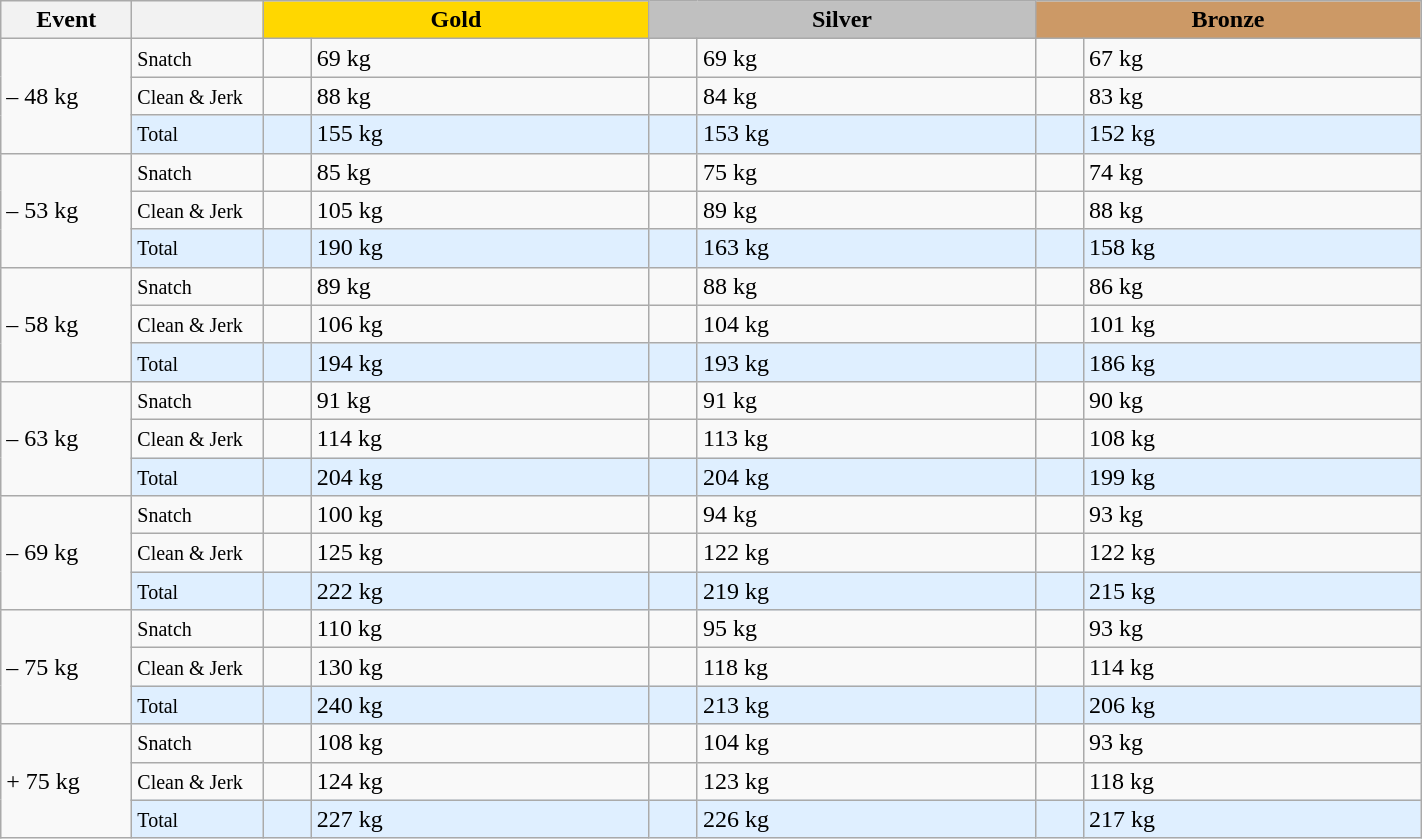<table class="wikitable">
<tr>
<th width=80>Event</th>
<th width=80></th>
<td bgcolor=gold align="center" colspan=2 width=250><strong>Gold</strong></td>
<td bgcolor=silver align="center" colspan=2 width=250><strong>Silver</strong></td>
<td bgcolor=#cc9966 colspan=2 align="center" width=250><strong>Bronze</strong></td>
</tr>
<tr>
<td rowspan=3>– 48 kg</td>
<td><small>Snatch</small></td>
<td></td>
<td>69 kg</td>
<td></td>
<td>69 kg</td>
<td></td>
<td>67 kg</td>
</tr>
<tr>
<td><small>Clean & Jerk</small></td>
<td></td>
<td>88 kg</td>
<td></td>
<td>84 kg</td>
<td></td>
<td>83 kg</td>
</tr>
<tr bgcolor=#dfefff>
<td><small>Total</small></td>
<td></td>
<td>155 kg</td>
<td></td>
<td>153 kg</td>
<td></td>
<td>152 kg</td>
</tr>
<tr>
<td rowspan=3>– 53 kg</td>
<td><small>Snatch</small></td>
<td></td>
<td>85 kg</td>
<td></td>
<td>75 kg</td>
<td></td>
<td>74 kg</td>
</tr>
<tr>
<td><small>Clean & Jerk</small></td>
<td></td>
<td>105 kg</td>
<td></td>
<td>89 kg</td>
<td></td>
<td>88 kg</td>
</tr>
<tr bgcolor=#dfefff>
<td><small>Total</small></td>
<td></td>
<td>190 kg</td>
<td></td>
<td>163 kg</td>
<td></td>
<td>158 kg</td>
</tr>
<tr>
<td rowspan=3>– 58 kg</td>
<td><small>Snatch</small></td>
<td></td>
<td>89 kg</td>
<td></td>
<td>88 kg</td>
<td></td>
<td>86 kg</td>
</tr>
<tr>
<td><small>Clean & Jerk</small></td>
<td></td>
<td>106 kg</td>
<td></td>
<td>104 kg</td>
<td></td>
<td>101 kg</td>
</tr>
<tr bgcolor=#dfefff>
<td><small>Total</small></td>
<td></td>
<td>194 kg</td>
<td></td>
<td>193 kg</td>
<td></td>
<td>186 kg</td>
</tr>
<tr>
<td rowspan=3>– 63 kg</td>
<td><small>Snatch</small></td>
<td></td>
<td>91 kg</td>
<td></td>
<td>91 kg</td>
<td></td>
<td>90 kg</td>
</tr>
<tr>
<td><small>Clean & Jerk</small></td>
<td></td>
<td>114 kg</td>
<td></td>
<td>113 kg</td>
<td></td>
<td>108 kg</td>
</tr>
<tr bgcolor=#dfefff>
<td><small>Total</small></td>
<td></td>
<td>204 kg</td>
<td></td>
<td>204 kg</td>
<td></td>
<td>199 kg</td>
</tr>
<tr>
<td rowspan=3>– 69 kg</td>
<td><small>Snatch</small></td>
<td></td>
<td>100 kg</td>
<td></td>
<td>94 kg</td>
<td></td>
<td>93 kg</td>
</tr>
<tr>
<td><small>Clean & Jerk</small></td>
<td></td>
<td>125 kg</td>
<td></td>
<td>122 kg</td>
<td></td>
<td>122 kg</td>
</tr>
<tr bgcolor=#dfefff>
<td><small>Total</small></td>
<td></td>
<td>222 kg</td>
<td></td>
<td>219 kg</td>
<td></td>
<td>215 kg</td>
</tr>
<tr>
<td rowspan=3>– 75 kg</td>
<td><small>Snatch</small></td>
<td></td>
<td>110 kg</td>
<td></td>
<td>95 kg</td>
<td></td>
<td>93 kg</td>
</tr>
<tr>
<td><small>Clean & Jerk</small></td>
<td></td>
<td>130 kg</td>
<td></td>
<td>118 kg</td>
<td></td>
<td>114 kg</td>
</tr>
<tr bgcolor=#dfefff>
<td><small>Total</small></td>
<td></td>
<td>240 kg</td>
<td></td>
<td>213 kg</td>
<td></td>
<td>206 kg</td>
</tr>
<tr>
<td rowspan=3>+ 75 kg</td>
<td><small>Snatch</small></td>
<td></td>
<td>108 kg</td>
<td></td>
<td>104 kg</td>
<td></td>
<td>93 kg</td>
</tr>
<tr>
<td><small>Clean & Jerk</small></td>
<td></td>
<td>124 kg</td>
<td></td>
<td>123 kg</td>
<td></td>
<td>118 kg</td>
</tr>
<tr bgcolor=#dfefff>
<td><small>Total</small></td>
<td></td>
<td>227 kg</td>
<td></td>
<td>226 kg</td>
<td></td>
<td>217 kg</td>
</tr>
</table>
